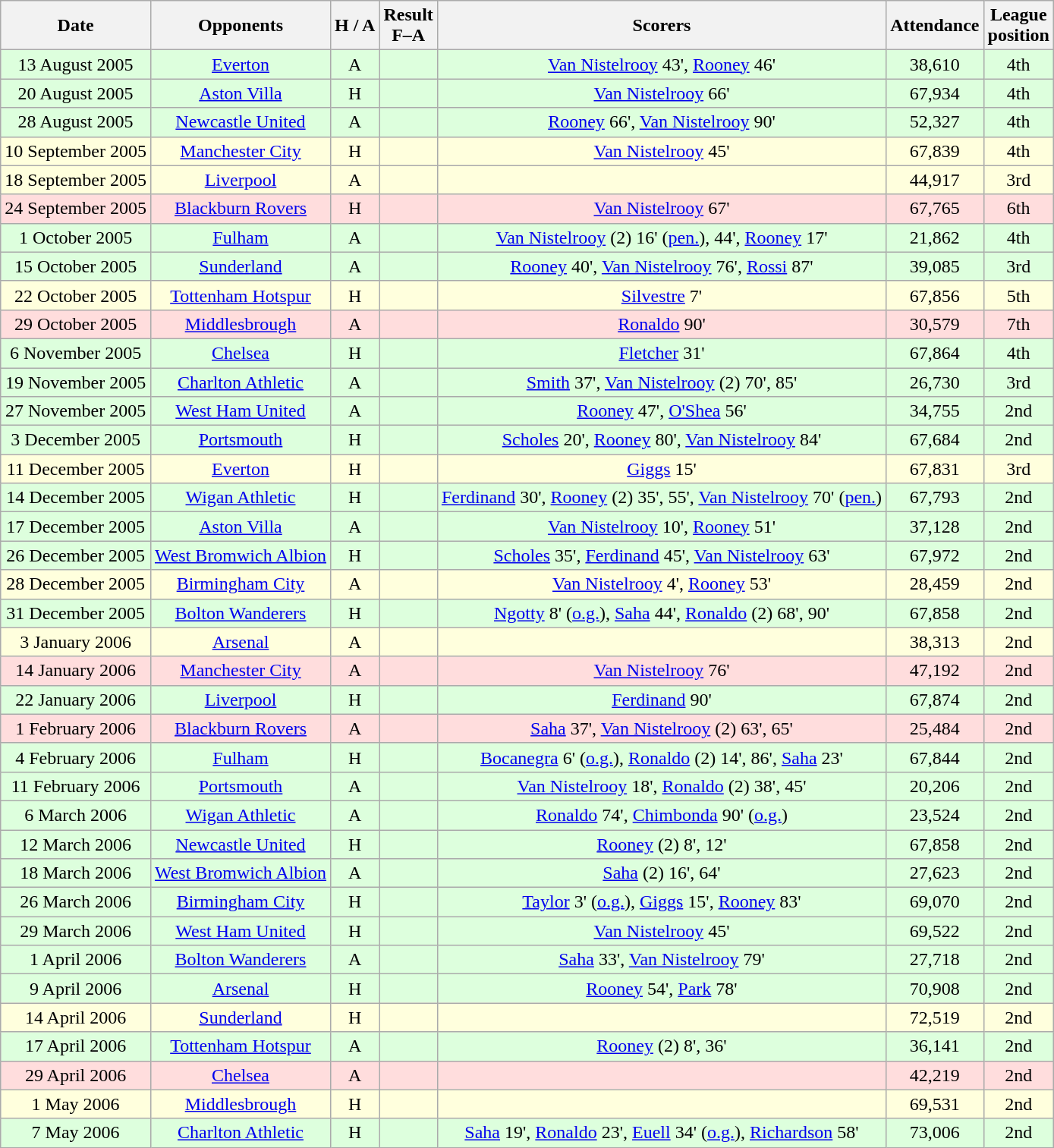<table class="wikitable" style="text-align:center">
<tr>
<th>Date</th>
<th>Opponents</th>
<th>H / A</th>
<th>Result<br>F–A</th>
<th>Scorers</th>
<th>Attendance</th>
<th>League<br>position</th>
</tr>
<tr bgcolor="#ddffdd">
<td>13 August 2005</td>
<td><a href='#'>Everton</a></td>
<td>A</td>
<td></td>
<td><a href='#'>Van Nistelrooy</a> 43', <a href='#'>Rooney</a> 46'</td>
<td>38,610</td>
<td>4th</td>
</tr>
<tr bgcolor="#ddffdd">
<td>20 August 2005</td>
<td><a href='#'>Aston Villa</a></td>
<td>H</td>
<td></td>
<td><a href='#'>Van Nistelrooy</a> 66'</td>
<td>67,934</td>
<td>4th</td>
</tr>
<tr bgcolor="#ddffdd">
<td>28 August 2005</td>
<td><a href='#'>Newcastle United</a></td>
<td>A</td>
<td></td>
<td><a href='#'>Rooney</a> 66', <a href='#'>Van Nistelrooy</a> 90'</td>
<td>52,327</td>
<td>4th</td>
</tr>
<tr bgcolor="#ffffdd">
<td>10 September 2005</td>
<td><a href='#'>Manchester City</a></td>
<td>H</td>
<td></td>
<td><a href='#'>Van Nistelrooy</a> 45'</td>
<td>67,839</td>
<td>4th</td>
</tr>
<tr bgcolor="#ffffdd">
<td>18 September 2005</td>
<td><a href='#'>Liverpool</a></td>
<td>A</td>
<td></td>
<td></td>
<td>44,917</td>
<td>3rd</td>
</tr>
<tr bgcolor="#ffdddd">
<td>24 September 2005</td>
<td><a href='#'>Blackburn Rovers</a></td>
<td>H</td>
<td></td>
<td><a href='#'>Van Nistelrooy</a> 67'</td>
<td>67,765</td>
<td>6th</td>
</tr>
<tr bgcolor="#ddffdd">
<td>1 October 2005</td>
<td><a href='#'>Fulham</a></td>
<td>A</td>
<td></td>
<td><a href='#'>Van Nistelrooy</a> (2) 16' (<a href='#'>pen.</a>), 44', <a href='#'>Rooney</a> 17'</td>
<td>21,862</td>
<td>4th</td>
</tr>
<tr bgcolor="#ddffdd">
<td>15 October 2005</td>
<td><a href='#'>Sunderland</a></td>
<td>A</td>
<td></td>
<td><a href='#'>Rooney</a> 40', <a href='#'>Van Nistelrooy</a> 76', <a href='#'>Rossi</a> 87'</td>
<td>39,085</td>
<td>3rd</td>
</tr>
<tr bgcolor="#ffffdd">
<td>22 October 2005</td>
<td><a href='#'>Tottenham Hotspur</a></td>
<td>H</td>
<td></td>
<td><a href='#'>Silvestre</a> 7'</td>
<td>67,856</td>
<td>5th</td>
</tr>
<tr bgcolor="#ffdddd">
<td>29 October 2005</td>
<td><a href='#'>Middlesbrough</a></td>
<td>A</td>
<td></td>
<td><a href='#'>Ronaldo</a> 90'</td>
<td>30,579</td>
<td>7th</td>
</tr>
<tr bgcolor="#ddffdd">
<td>6 November 2005</td>
<td><a href='#'>Chelsea</a></td>
<td>H</td>
<td></td>
<td><a href='#'>Fletcher</a> 31'</td>
<td>67,864</td>
<td>4th</td>
</tr>
<tr bgcolor="#ddffdd">
<td>19 November 2005</td>
<td><a href='#'>Charlton Athletic</a></td>
<td>A</td>
<td></td>
<td><a href='#'>Smith</a> 37', <a href='#'>Van Nistelrooy</a> (2) 70', 85'</td>
<td>26,730</td>
<td>3rd</td>
</tr>
<tr bgcolor="#ddffdd">
<td>27 November 2005</td>
<td><a href='#'>West Ham United</a></td>
<td>A</td>
<td></td>
<td><a href='#'>Rooney</a> 47', <a href='#'>O'Shea</a> 56'</td>
<td>34,755</td>
<td>2nd</td>
</tr>
<tr bgcolor="#ddffdd">
<td>3 December 2005</td>
<td><a href='#'>Portsmouth</a></td>
<td>H</td>
<td></td>
<td><a href='#'>Scholes</a> 20', <a href='#'>Rooney</a> 80', <a href='#'>Van Nistelrooy</a> 84'</td>
<td>67,684</td>
<td>2nd</td>
</tr>
<tr bgcolor="#ffffdd">
<td>11 December 2005</td>
<td><a href='#'>Everton</a></td>
<td>H</td>
<td></td>
<td><a href='#'>Giggs</a> 15'</td>
<td>67,831</td>
<td>3rd</td>
</tr>
<tr bgcolor="#ddffdd">
<td>14 December 2005</td>
<td><a href='#'>Wigan Athletic</a></td>
<td>H</td>
<td></td>
<td><a href='#'>Ferdinand</a> 30', <a href='#'>Rooney</a> (2) 35', 55', <a href='#'>Van Nistelrooy</a> 70' (<a href='#'>pen.</a>)</td>
<td>67,793</td>
<td>2nd</td>
</tr>
<tr bgcolor="#ddffdd">
<td>17 December 2005</td>
<td><a href='#'>Aston Villa</a></td>
<td>A</td>
<td></td>
<td><a href='#'>Van Nistelrooy</a> 10', <a href='#'>Rooney</a> 51'</td>
<td>37,128</td>
<td>2nd</td>
</tr>
<tr bgcolor="#ddffdd">
<td>26 December 2005</td>
<td><a href='#'>West Bromwich Albion</a></td>
<td>H</td>
<td></td>
<td><a href='#'>Scholes</a> 35', <a href='#'>Ferdinand</a> 45', <a href='#'>Van Nistelrooy</a> 63'</td>
<td>67,972</td>
<td>2nd</td>
</tr>
<tr bgcolor="#ffffdd">
<td>28 December 2005</td>
<td><a href='#'>Birmingham City</a></td>
<td>A</td>
<td></td>
<td><a href='#'>Van Nistelrooy</a> 4', <a href='#'>Rooney</a> 53'</td>
<td>28,459</td>
<td>2nd</td>
</tr>
<tr bgcolor="#ddffdd">
<td>31 December 2005</td>
<td><a href='#'>Bolton Wanderers</a></td>
<td>H</td>
<td></td>
<td><a href='#'>Ngotty</a> 8' (<a href='#'>o.g.</a>), <a href='#'>Saha</a> 44', <a href='#'>Ronaldo</a> (2) 68', 90'</td>
<td>67,858</td>
<td>2nd</td>
</tr>
<tr bgcolor="#ffffdd">
<td>3 January 2006</td>
<td><a href='#'>Arsenal</a></td>
<td>A</td>
<td></td>
<td></td>
<td>38,313</td>
<td>2nd</td>
</tr>
<tr bgcolor="#ffdddd">
<td>14 January 2006</td>
<td><a href='#'>Manchester City</a></td>
<td>A</td>
<td></td>
<td><a href='#'>Van Nistelrooy</a> 76'</td>
<td>47,192</td>
<td>2nd</td>
</tr>
<tr bgcolor="#ddffdd">
<td>22 January 2006</td>
<td><a href='#'>Liverpool</a></td>
<td>H</td>
<td></td>
<td><a href='#'>Ferdinand</a> 90'</td>
<td>67,874</td>
<td>2nd</td>
</tr>
<tr bgcolor="#ffdddd">
<td>1 February 2006</td>
<td><a href='#'>Blackburn Rovers</a></td>
<td>A</td>
<td></td>
<td><a href='#'>Saha</a> 37', <a href='#'>Van Nistelrooy</a> (2) 63', 65'</td>
<td>25,484</td>
<td>2nd</td>
</tr>
<tr bgcolor="#ddffdd">
<td>4 February 2006</td>
<td><a href='#'>Fulham</a></td>
<td>H</td>
<td></td>
<td><a href='#'>Bocanegra</a> 6' (<a href='#'>o.g.</a>), <a href='#'>Ronaldo</a> (2) 14', 86', <a href='#'>Saha</a> 23'</td>
<td>67,844</td>
<td>2nd</td>
</tr>
<tr bgcolor="#ddffdd">
<td>11 February 2006</td>
<td><a href='#'>Portsmouth</a></td>
<td>A</td>
<td></td>
<td><a href='#'>Van Nistelrooy</a> 18', <a href='#'>Ronaldo</a> (2) 38', 45'</td>
<td>20,206</td>
<td>2nd</td>
</tr>
<tr bgcolor="#ddffdd">
<td>6 March 2006</td>
<td><a href='#'>Wigan Athletic</a></td>
<td>A</td>
<td></td>
<td><a href='#'>Ronaldo</a> 74', <a href='#'>Chimbonda</a> 90' (<a href='#'>o.g.</a>)</td>
<td>23,524</td>
<td>2nd</td>
</tr>
<tr bgcolor="#ddffdd">
<td>12 March 2006</td>
<td><a href='#'>Newcastle United</a></td>
<td>H</td>
<td></td>
<td><a href='#'>Rooney</a> (2) 8', 12'</td>
<td>67,858</td>
<td>2nd</td>
</tr>
<tr bgcolor="#ddffdd">
<td>18 March 2006</td>
<td><a href='#'>West Bromwich Albion</a></td>
<td>A</td>
<td></td>
<td><a href='#'>Saha</a> (2) 16', 64'</td>
<td>27,623</td>
<td>2nd</td>
</tr>
<tr bgcolor="#ddffdd">
<td>26 March 2006</td>
<td><a href='#'>Birmingham City</a></td>
<td>H</td>
<td></td>
<td><a href='#'>Taylor</a> 3' (<a href='#'>o.g.</a>), <a href='#'>Giggs</a> 15', <a href='#'>Rooney</a> 83'</td>
<td>69,070</td>
<td>2nd</td>
</tr>
<tr bgcolor="#ddffdd">
<td>29 March 2006</td>
<td><a href='#'>West Ham United</a></td>
<td>H</td>
<td></td>
<td><a href='#'>Van Nistelrooy</a> 45'</td>
<td>69,522</td>
<td>2nd</td>
</tr>
<tr bgcolor="#ddffdd">
<td>1 April 2006</td>
<td><a href='#'>Bolton Wanderers</a></td>
<td>A</td>
<td></td>
<td><a href='#'>Saha</a> 33', <a href='#'>Van Nistelrooy</a> 79'</td>
<td>27,718</td>
<td>2nd</td>
</tr>
<tr bgcolor="#ddffdd">
<td>9 April 2006</td>
<td><a href='#'>Arsenal</a></td>
<td>H</td>
<td></td>
<td><a href='#'>Rooney</a> 54', <a href='#'>Park</a> 78'</td>
<td>70,908</td>
<td>2nd</td>
</tr>
<tr bgcolor="#ffffdd">
<td>14 April 2006</td>
<td><a href='#'>Sunderland</a></td>
<td>H</td>
<td></td>
<td></td>
<td>72,519</td>
<td>2nd</td>
</tr>
<tr bgcolor="#ddffdd">
<td>17 April 2006</td>
<td><a href='#'>Tottenham Hotspur</a></td>
<td>A</td>
<td></td>
<td><a href='#'>Rooney</a> (2) 8', 36'</td>
<td>36,141</td>
<td>2nd</td>
</tr>
<tr bgcolor="#ffdddd">
<td>29 April 2006</td>
<td><a href='#'>Chelsea</a></td>
<td>A</td>
<td></td>
<td></td>
<td>42,219</td>
<td>2nd</td>
</tr>
<tr bgcolor="#ffffdd">
<td>1 May 2006</td>
<td><a href='#'>Middlesbrough</a></td>
<td>H</td>
<td></td>
<td></td>
<td>69,531</td>
<td>2nd</td>
</tr>
<tr bgcolor="#ddffdd">
<td>7 May 2006</td>
<td><a href='#'>Charlton Athletic</a></td>
<td>H</td>
<td></td>
<td><a href='#'>Saha</a> 19', <a href='#'>Ronaldo</a> 23', <a href='#'>Euell</a> 34' (<a href='#'>o.g.</a>), <a href='#'>Richardson</a> 58'</td>
<td>73,006</td>
<td>2nd</td>
</tr>
</table>
